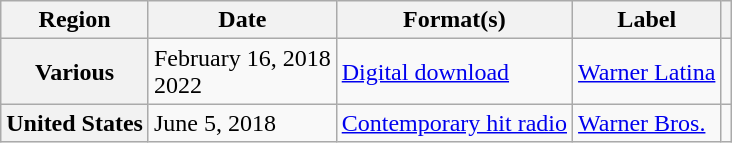<table class="wikitable plainrowheaders">
<tr>
<th scope="col">Region</th>
<th scope="col">Date</th>
<th scope="col">Format(s)</th>
<th scope="col">Label</th>
<th scope="col"></th>
</tr>
<tr>
<th scope="row">Various</th>
<td>February 16, 2018<br>2022</td>
<td><a href='#'>Digital download</a></td>
<td><a href='#'>Warner Latina</a></td>
<td></td>
</tr>
<tr>
<th scope="row">United States</th>
<td>June 5, 2018</td>
<td><a href='#'>Contemporary hit radio</a></td>
<td><a href='#'>Warner Bros.</a></td>
<td></td>
</tr>
</table>
